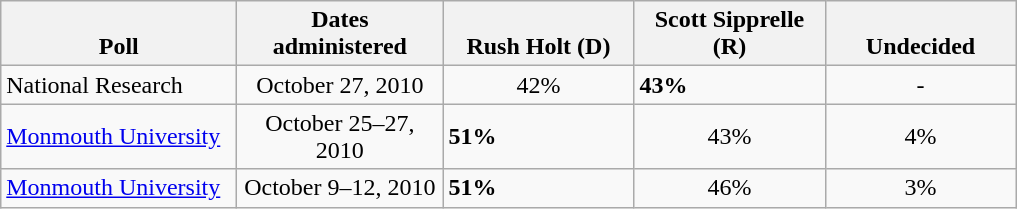<table class="wikitable">
<tr valign=bottom>
<th width='150'>Poll</th>
<th width='130'>Dates administered</th>
<th width='120'>Rush Holt (D)</th>
<th width='120'>Scott Sipprelle (R)</th>
<th width='120'>Undecided</th>
</tr>
<tr>
<td>National Research</td>
<td align=center>October 27, 2010</td>
<td align=center>42%</td>
<td><strong>43%</strong></td>
<td align=center>-</td>
</tr>
<tr>
<td><a href='#'>Monmouth University</a></td>
<td align=center>October 25–27, 2010</td>
<td><strong>51%</strong></td>
<td align=center>43%</td>
<td align=center>4%</td>
</tr>
<tr>
<td><a href='#'>Monmouth University</a></td>
<td align=center>October 9–12, 2010</td>
<td><strong>51%</strong></td>
<td align=center>46%</td>
<td align=center>3%</td>
</tr>
</table>
